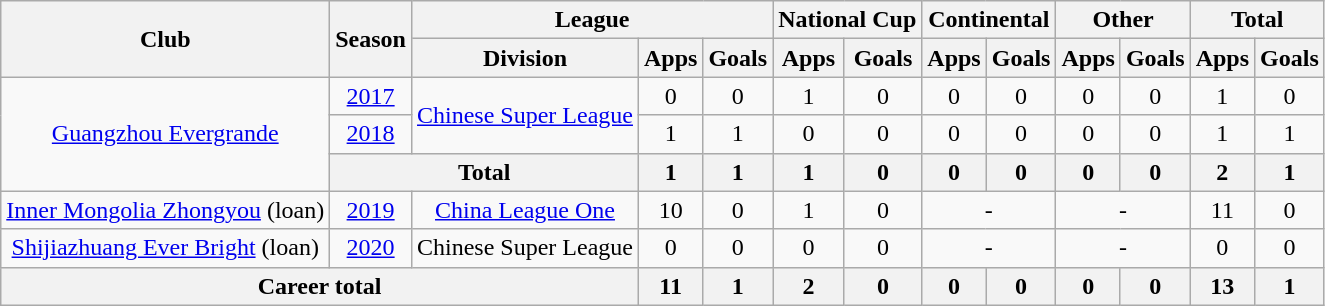<table class="wikitable" style="text-align: center">
<tr>
<th rowspan="2">Club</th>
<th rowspan="2">Season</th>
<th colspan="3">League</th>
<th colspan="2">National Cup</th>
<th colspan="2">Continental</th>
<th colspan="2">Other</th>
<th colspan="2">Total</th>
</tr>
<tr>
<th>Division</th>
<th>Apps</th>
<th>Goals</th>
<th>Apps</th>
<th>Goals</th>
<th>Apps</th>
<th>Goals</th>
<th>Apps</th>
<th>Goals</th>
<th>Apps</th>
<th>Goals</th>
</tr>
<tr>
<td rowspan="3"><a href='#'>Guangzhou Evergrande</a></td>
<td><a href='#'>2017</a></td>
<td rowspan="2"><a href='#'>Chinese Super League</a></td>
<td>0</td>
<td>0</td>
<td>1</td>
<td>0</td>
<td>0</td>
<td>0</td>
<td>0</td>
<td>0</td>
<td>1</td>
<td>0</td>
</tr>
<tr>
<td><a href='#'>2018</a></td>
<td>1</td>
<td>1</td>
<td>0</td>
<td>0</td>
<td>0</td>
<td>0</td>
<td>0</td>
<td>0</td>
<td>1</td>
<td>1</td>
</tr>
<tr>
<th colspan="2"><strong>Total</strong></th>
<th>1</th>
<th>1</th>
<th>1</th>
<th>0</th>
<th>0</th>
<th>0</th>
<th>0</th>
<th>0</th>
<th>2</th>
<th>1</th>
</tr>
<tr>
<td><a href='#'>Inner Mongolia Zhongyou</a> (loan)</td>
<td><a href='#'>2019</a></td>
<td><a href='#'>China League One</a></td>
<td>10</td>
<td>0</td>
<td>1</td>
<td>0</td>
<td colspan="2">-</td>
<td colspan="2">-</td>
<td>11</td>
<td>0</td>
</tr>
<tr>
<td><a href='#'>Shijiazhuang Ever Bright</a> (loan)</td>
<td><a href='#'>2020</a></td>
<td>Chinese Super League</td>
<td>0</td>
<td>0</td>
<td>0</td>
<td>0</td>
<td colspan="2">-</td>
<td colspan="2">-</td>
<td>0</td>
<td>0</td>
</tr>
<tr>
<th colspan=3>Career total</th>
<th>11</th>
<th>1</th>
<th>2</th>
<th>0</th>
<th>0</th>
<th>0</th>
<th>0</th>
<th>0</th>
<th>13</th>
<th>1</th>
</tr>
</table>
